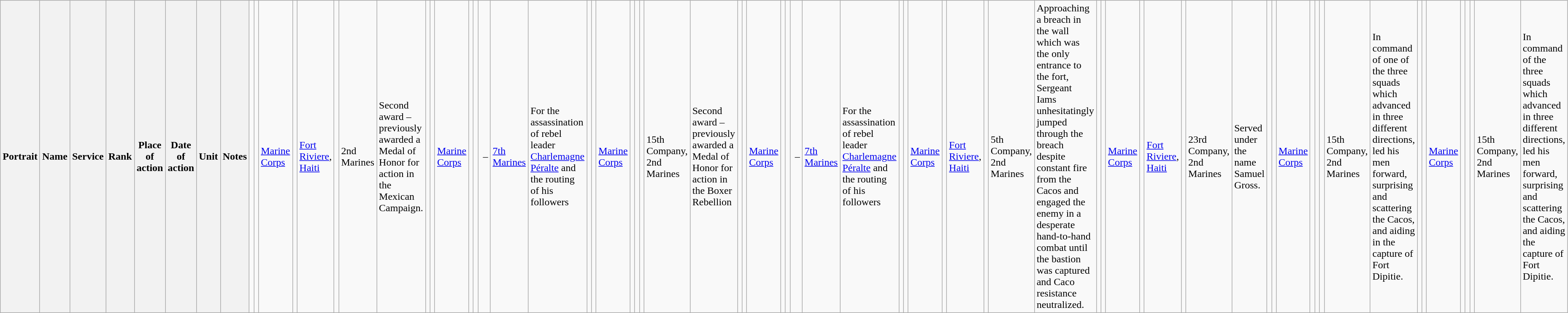<table class="wikitable sortable" style="width:98%;">
<tr>
<th class="unsortable">Portrait</th>
<th>Name</th>
<th>Service</th>
<th>Rank</th>
<th>Place of action</th>
<th>Date of action</th>
<th>Unit</th>
<th class="unsortable">Notes<br></th>
<td></td>
<td></td>
<td><a href='#'>Marine Corps</a></td>
<td></td>
<td><a href='#'>Fort Riviere</a>, <a href='#'>Haiti</a></td>
<td></td>
<td>2nd Marines</td>
<td>Second award – previously awarded a Medal of Honor for action in the Mexican Campaign.<br></td>
<td></td>
<td></td>
<td><a href='#'>Marine Corps</a></td>
<td></td>
<td></td>
<td> – </td>
<td><a href='#'>7th Marines</a></td>
<td>For the assassination of rebel leader <a href='#'>Charlemagne Péralte</a> and the routing of his followers<br></td>
<td></td>
<td></td>
<td><a href='#'>Marine Corps</a></td>
<td></td>
<td></td>
<td></td>
<td>15th Company, 2nd Marines</td>
<td>Second award – previously awarded a Medal of Honor for action in the Boxer Rebellion<br></td>
<td></td>
<td></td>
<td><a href='#'>Marine Corps</a></td>
<td></td>
<td></td>
<td> – </td>
<td><a href='#'>7th Marines</a></td>
<td>For the assassination of rebel leader <a href='#'>Charlemagne Péralte</a> and the routing of his followers<br></td>
<td></td>
<td></td>
<td><a href='#'>Marine Corps</a></td>
<td></td>
<td><a href='#'>Fort Riviere</a>, <a href='#'>Haiti</a></td>
<td></td>
<td>5th Company, 2nd Marines</td>
<td>Approaching a breach in the wall which was the only entrance to the fort, Sergeant Iams unhesitatingly jumped through the breach despite constant fire from the Cacos and engaged the enemy in a desperate hand-to-hand combat until the bastion was captured and Caco resistance neutralized.<br></td>
<td></td>
<td></td>
<td><a href='#'>Marine Corps</a></td>
<td></td>
<td><a href='#'>Fort Riviere</a>, <a href='#'>Haiti</a></td>
<td></td>
<td>23rd Company, 2nd Marines</td>
<td>Served under the name Samuel Gross.<br></td>
<td></td>
<td></td>
<td><a href='#'>Marine Corps</a></td>
<td></td>
<td></td>
<td></td>
<td>15th Company, 2nd Marines</td>
<td>In command of one of the three squads which advanced in three different directions, led his men forward, surprising and scattering the Cacos, and aiding in the capture of Fort Dipitie.<br></td>
<td></td>
<td></td>
<td><a href='#'>Marine Corps</a></td>
<td></td>
<td></td>
<td></td>
<td>15th Company, 2nd Marines</td>
<td>In command of the three squads which advanced in three different directions, led his men forward, surprising and scattering the Cacos, and aiding the capture of Fort Dipitie.</td>
</tr>
</table>
